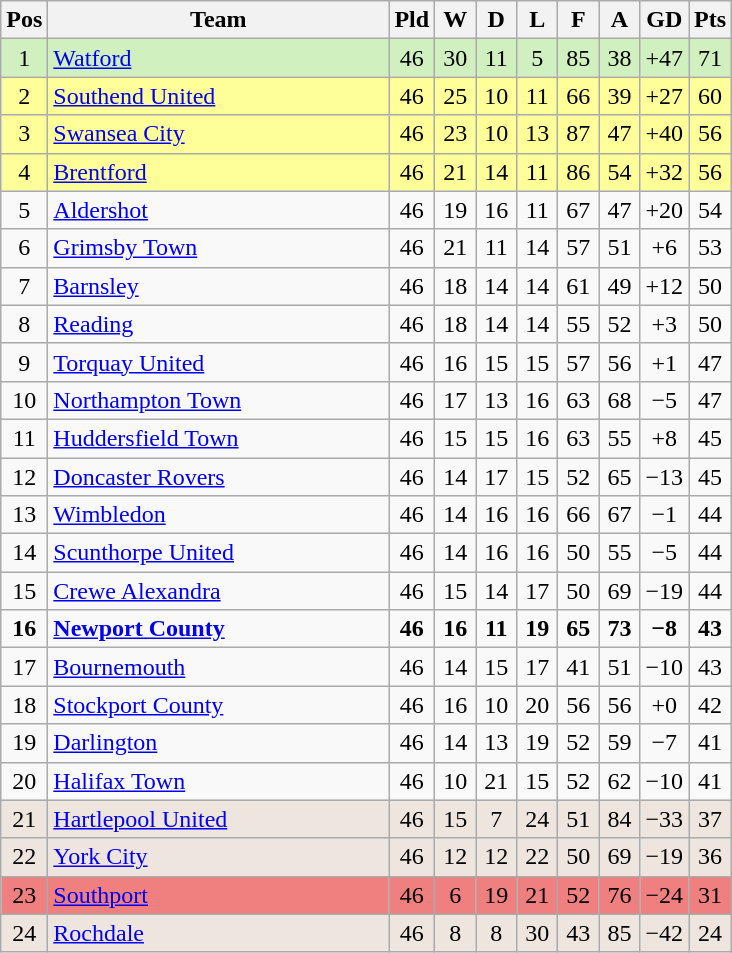<table class="wikitable" style="text-align:center">
<tr>
<th width=20>Pos</th>
<th width=220>Team</th>
<th width=20>Pld</th>
<th width=20>W</th>
<th width=20>D</th>
<th width=20>L</th>
<th width=20>F</th>
<th width=20>A</th>
<th width=20>GD</th>
<th width=20>Pts</th>
</tr>
<tr style="background:#D0F0C0;">
<td>1</td>
<td align="left"><a href='#'>Watford</a></td>
<td>46</td>
<td>30</td>
<td>11</td>
<td>5</td>
<td>85</td>
<td>38</td>
<td>+47</td>
<td>71</td>
</tr>
<tr style="background:#FFFF99;">
<td>2</td>
<td align="left"><a href='#'>Southend United</a></td>
<td>46</td>
<td>25</td>
<td>10</td>
<td>11</td>
<td>66</td>
<td>39</td>
<td>+27</td>
<td>60</td>
</tr>
<tr style="background:#FFFF99;">
<td>3</td>
<td align="left"><a href='#'>Swansea City</a></td>
<td>46</td>
<td>23</td>
<td>10</td>
<td>13</td>
<td>87</td>
<td>47</td>
<td>+40</td>
<td>56</td>
</tr>
<tr style="background:#FFFF99;">
<td>4</td>
<td align="left"><a href='#'>Brentford</a></td>
<td>46</td>
<td>21</td>
<td>14</td>
<td>11</td>
<td>86</td>
<td>54</td>
<td>+32</td>
<td>56</td>
</tr>
<tr>
<td>5</td>
<td align="left"><a href='#'>Aldershot</a></td>
<td>46</td>
<td>19</td>
<td>16</td>
<td>11</td>
<td>67</td>
<td>47</td>
<td>+20</td>
<td>54</td>
</tr>
<tr>
<td>6</td>
<td align="left"><a href='#'>Grimsby Town</a></td>
<td>46</td>
<td>21</td>
<td>11</td>
<td>14</td>
<td>57</td>
<td>51</td>
<td>+6</td>
<td>53</td>
</tr>
<tr>
<td>7</td>
<td align="left"><a href='#'>Barnsley</a></td>
<td>46</td>
<td>18</td>
<td>14</td>
<td>14</td>
<td>61</td>
<td>49</td>
<td>+12</td>
<td>50</td>
</tr>
<tr>
<td>8</td>
<td align="left"><a href='#'>Reading</a></td>
<td>46</td>
<td>18</td>
<td>14</td>
<td>14</td>
<td>55</td>
<td>52</td>
<td>+3</td>
<td>50</td>
</tr>
<tr>
<td>9</td>
<td align="left"><a href='#'>Torquay United</a></td>
<td>46</td>
<td>16</td>
<td>15</td>
<td>15</td>
<td>57</td>
<td>56</td>
<td>+1</td>
<td>47</td>
</tr>
<tr>
<td>10</td>
<td align="left"><a href='#'>Northampton Town</a></td>
<td>46</td>
<td>17</td>
<td>13</td>
<td>16</td>
<td>63</td>
<td>68</td>
<td>−5</td>
<td>47</td>
</tr>
<tr>
<td>11</td>
<td align="left"><a href='#'>Huddersfield Town</a></td>
<td>46</td>
<td>15</td>
<td>15</td>
<td>16</td>
<td>63</td>
<td>55</td>
<td>+8</td>
<td>45</td>
</tr>
<tr>
<td>12</td>
<td align="left"><a href='#'>Doncaster Rovers</a></td>
<td>46</td>
<td>14</td>
<td>17</td>
<td>15</td>
<td>52</td>
<td>65</td>
<td>−13</td>
<td>45</td>
</tr>
<tr>
<td>13</td>
<td align="left"><a href='#'>Wimbledon</a></td>
<td>46</td>
<td>14</td>
<td>16</td>
<td>16</td>
<td>66</td>
<td>67</td>
<td>−1</td>
<td>44</td>
</tr>
<tr>
<td>14</td>
<td align="left"><a href='#'>Scunthorpe United</a></td>
<td>46</td>
<td>14</td>
<td>16</td>
<td>16</td>
<td>50</td>
<td>55</td>
<td>−5</td>
<td>44</td>
</tr>
<tr>
<td>15</td>
<td align="left"><a href='#'>Crewe Alexandra</a></td>
<td>46</td>
<td>15</td>
<td>14</td>
<td>17</td>
<td>50</td>
<td>69</td>
<td>−19</td>
<td>44</td>
</tr>
<tr>
<td><strong>16</strong></td>
<td align="left"><strong><a href='#'>Newport County</a></strong></td>
<td><strong>46</strong></td>
<td><strong>16</strong></td>
<td><strong>11</strong></td>
<td><strong>19</strong></td>
<td><strong>65</strong></td>
<td><strong>73</strong></td>
<td><strong>−8</strong></td>
<td><strong>43</strong></td>
</tr>
<tr>
<td>17</td>
<td align="left"><a href='#'>Bournemouth</a></td>
<td>46</td>
<td>14</td>
<td>15</td>
<td>17</td>
<td>41</td>
<td>51</td>
<td>−10</td>
<td>43</td>
</tr>
<tr>
<td>18</td>
<td align="left"><a href='#'>Stockport County</a></td>
<td>46</td>
<td>16</td>
<td>10</td>
<td>20</td>
<td>56</td>
<td>56</td>
<td>+0</td>
<td>42</td>
</tr>
<tr>
<td>19</td>
<td align="left"><a href='#'>Darlington</a></td>
<td>46</td>
<td>14</td>
<td>13</td>
<td>19</td>
<td>52</td>
<td>59</td>
<td>−7</td>
<td>41</td>
</tr>
<tr>
<td>20</td>
<td align="left"><a href='#'>Halifax Town</a></td>
<td>46</td>
<td>10</td>
<td>21</td>
<td>15</td>
<td>52</td>
<td>62</td>
<td>−10</td>
<td>41</td>
</tr>
<tr style="background:#eee5de;">
<td>21</td>
<td align="left"><a href='#'>Hartlepool United</a></td>
<td>46</td>
<td>15</td>
<td>7</td>
<td>24</td>
<td>51</td>
<td>84</td>
<td>−33</td>
<td>37</td>
</tr>
<tr style="background:#eee5de;">
<td>22</td>
<td align="left"><a href='#'>York City</a></td>
<td>46</td>
<td>12</td>
<td>12</td>
<td>22</td>
<td>50</td>
<td>69</td>
<td>−19</td>
<td>36</td>
</tr>
<tr style="background:#F08080;">
<td>23</td>
<td align="left"><a href='#'>Southport</a></td>
<td>46</td>
<td>6</td>
<td>19</td>
<td>21</td>
<td>52</td>
<td>76</td>
<td>−24</td>
<td>31</td>
</tr>
<tr style="background:#eee5de;">
<td>24</td>
<td align="left"><a href='#'>Rochdale</a></td>
<td>46</td>
<td>8</td>
<td>8</td>
<td>30</td>
<td>43</td>
<td>85</td>
<td>−42</td>
<td>24</td>
</tr>
</table>
